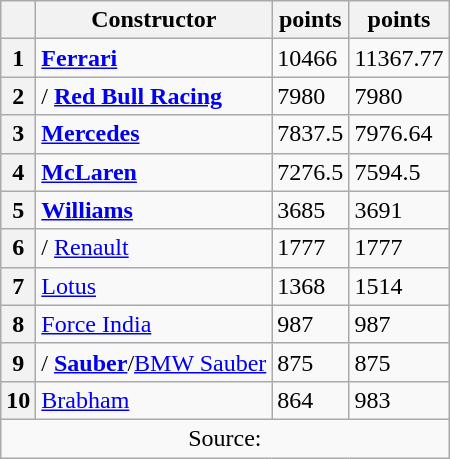<table class="wikitable">
<tr>
<th></th>
<th>Constructor</th>
<th> points</th>
<th> points</th>
</tr>
<tr>
<th>1</th>
<td> <strong><a href='#'>Ferrari</a></strong></td>
<td>10466</td>
<td>11367.77</td>
</tr>
<tr>
<th>2</th>
<td>/ <strong><a href='#'>Red Bull Racing</a></strong></td>
<td>7980</td>
<td>7980</td>
</tr>
<tr>
<th>3</th>
<td> <strong><a href='#'>Mercedes</a></strong></td>
<td>7837.5</td>
<td>7976.64</td>
</tr>
<tr>
<th>4</th>
<td> <strong><a href='#'>McLaren</a></strong></td>
<td>7276.5</td>
<td>7594.5</td>
</tr>
<tr>
<th>5</th>
<td> <strong><a href='#'>Williams</a></strong></td>
<td>3685</td>
<td>3691</td>
</tr>
<tr>
<th>6</th>
<td>/ <a href='#'>Renault</a></td>
<td>1777</td>
<td>1777</td>
</tr>
<tr>
<th>7</th>
<td> <a href='#'>Lotus</a></td>
<td>1368</td>
<td>1514</td>
</tr>
<tr>
<th>8</th>
<td> <a href='#'>Force India</a></td>
<td>987</td>
<td>987</td>
</tr>
<tr>
<th>9</th>
<td>/ <strong><a href='#'>Sauber</a></strong>/<a href='#'>BMW Sauber</a></td>
<td>875</td>
<td>875</td>
</tr>
<tr>
<th>10</th>
<td> <a href='#'>Brabham</a></td>
<td>864</td>
<td>983</td>
</tr>
<tr>
<td colspan=4 align="center">Source:</td>
</tr>
</table>
